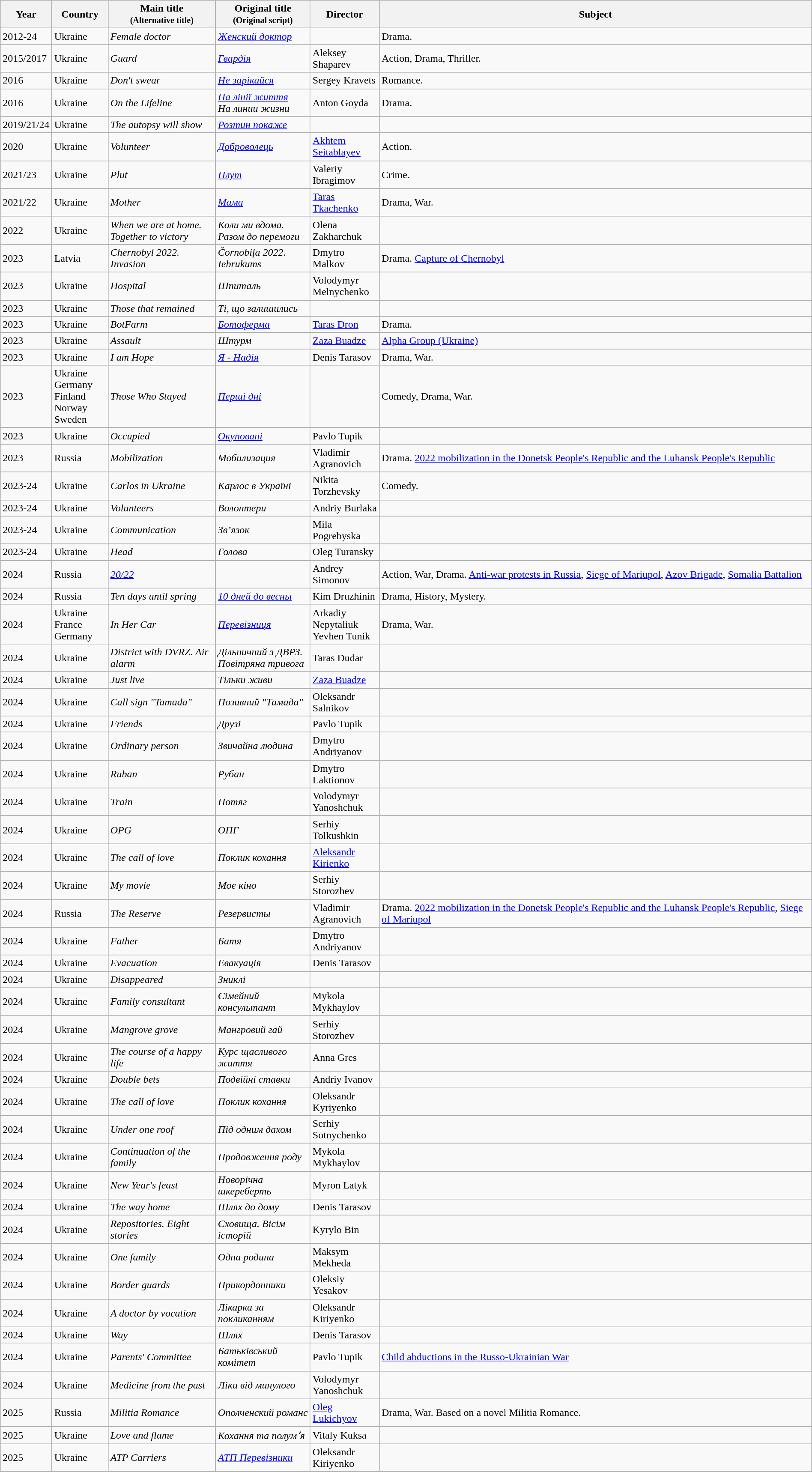<table class="wikitable sortable" style="width:100%;">
<tr>
<th>Year</th>
<th width= 80>Country</th>
<th class="unsortable" style="width:160px;">Main title<br><small>(Alternative title)</small></th>
<th class="unsortable" style="width:140px;">Original title<br><small>(Original script)</small></th>
<th width=100>Director</th>
<th class="unsortable">Subject</th>
</tr>
<tr>
<td>2012-24</td>
<td>Ukraine</td>
<td><em>Female doctor</em></td>
<td><em><a href='#'>Женский доктор</a></em></td>
<td></td>
<td>Drama.</td>
</tr>
<tr>
<td>2015/2017</td>
<td>Ukraine</td>
<td><em>Guard</em></td>
<td><em><a href='#'>Гвардія</a></em></td>
<td>Aleksey Shaparev</td>
<td>Action, Drama, Thriller.</td>
</tr>
<tr>
<td>2016</td>
<td>Ukraine</td>
<td><em>Don't swear</em></td>
<td><em><a href='#'>Не зарікайся</a></em></td>
<td>Sergey Kravets</td>
<td>Romance.</td>
</tr>
<tr>
<td>2016</td>
<td>Ukraine</td>
<td><em>On the Lifeline</em></td>
<td><em><a href='#'>На лінії життя</a></em><br><em>На линии жизни</em></td>
<td>Anton Goyda</td>
<td>Drama.</td>
</tr>
<tr>
<td>2019/21/24</td>
<td>Ukraine</td>
<td><em>The autopsy will show</em></td>
<td><em><a href='#'>Розтин покаже</a></em></td>
<td></td>
<td></td>
</tr>
<tr>
<td>2020</td>
<td>Ukraine</td>
<td><em>Volunteer</em></td>
<td><em><a href='#'>Доброволець</a></em></td>
<td><a href='#'>Akhtem Seitablayev</a></td>
<td>Action.</td>
</tr>
<tr>
<td>2021/23</td>
<td>Ukraine</td>
<td><em>Plut</em></td>
<td><em><a href='#'>Плут</a></em></td>
<td>Valeriy Ibragimov</td>
<td>Crime.</td>
</tr>
<tr>
<td>2021/22</td>
<td>Ukraine</td>
<td><em>Mother</em></td>
<td><em><a href='#'>Мама</a></em></td>
<td><a href='#'>Taras Tkachenko</a></td>
<td>Drama, War.</td>
</tr>
<tr>
<td>2022</td>
<td>Ukraine</td>
<td><em>When we are at home. Together to victory</em></td>
<td><em>Коли ми вдома. Разом до перемоги</em></td>
<td>Olena Zakharchuk</td>
<td></td>
</tr>
<tr>
<td>2023</td>
<td>Latvia</td>
<td><em>Chernobyl 2022. Invasion</em></td>
<td><em>Čornobiļa 2022. Iebrukums</em></td>
<td>Dmytro Malkov</td>
<td>Drama. <a href='#'>Capture of Chernobyl</a></td>
</tr>
<tr>
<td>2023</td>
<td>Ukraine</td>
<td><em>Hospital</em></td>
<td><em>Шпиталь</em></td>
<td>Volodymyr Melnychenko</td>
<td></td>
</tr>
<tr>
<td>2023</td>
<td>Ukraine</td>
<td><em>Those that remained</em></td>
<td><em>Ті, що залишились</em></td>
<td></td>
<td></td>
</tr>
<tr>
<td>2023</td>
<td>Ukraine</td>
<td><em>BotFarm</em></td>
<td><em><a href='#'>Ботоферма</a></em></td>
<td><a href='#'>Taras Dron</a></td>
<td>Drama.</td>
</tr>
<tr>
<td>2023</td>
<td>Ukraine</td>
<td><em>Assault</em></td>
<td><em>Штурм</em></td>
<td><a href='#'>Zaza Buadze</a></td>
<td><a href='#'>Alpha Group (Ukraine)</a></td>
</tr>
<tr>
<td>2023</td>
<td>Ukraine</td>
<td><em>I am Hope</em></td>
<td><em><a href='#'>Я - Надія</a></em></td>
<td>Denis Tarasov</td>
<td>Drama, War.</td>
</tr>
<tr>
<td>2023</td>
<td>Ukraine<br>Germany<br>Finland<br>Norway<br>Sweden</td>
<td><em>Those Who Stayed</em></td>
<td><em><a href='#'>Перші дні</a></em></td>
<td></td>
<td>Comedy, Drama, War.</td>
</tr>
<tr>
<td>2023</td>
<td>Ukraine</td>
<td><em>Occupied</em></td>
<td><em><a href='#'>Окуповані</a></em></td>
<td>Pavlo Tupik</td>
<td></td>
</tr>
<tr>
<td>2023</td>
<td>Russia</td>
<td><em>Mobilization</em></td>
<td><em>Мобилизация</em></td>
<td>Vladimir Agranovich</td>
<td>Drama. <a href='#'>2022 mobilization in the Donetsk People's Republic and the Luhansk People's Republic</a></td>
</tr>
<tr>
<td>2023-24</td>
<td>Ukraine</td>
<td><em>Carlos in Ukraine</em></td>
<td><em>Карлос в Україні</em></td>
<td>Nikita Torzhevsky</td>
<td>Comedy.</td>
</tr>
<tr>
<td>2023-24</td>
<td>Ukraine</td>
<td><em>Volunteers</em></td>
<td><em>Волонтери</em></td>
<td>Andriy Burlaka</td>
<td></td>
</tr>
<tr>
<td>2023-24</td>
<td>Ukraine</td>
<td><em>Communication</em></td>
<td><em>Зв’язок</em></td>
<td>Mila Pogrebyska</td>
<td></td>
</tr>
<tr>
<td>2023-24</td>
<td>Ukraine</td>
<td><em>Head</em></td>
<td><em>Голова</em></td>
<td>Oleg Turansky</td>
<td></td>
</tr>
<tr>
<td>2024</td>
<td>Russia</td>
<td><em><a href='#'>20/22</a></em></td>
<td></td>
<td>Andrey Simonov</td>
<td>Action, War, Drama. <a href='#'>Anti-war protests in Russia</a>, <a href='#'>Siege of Mariupol</a>, <a href='#'>Azov Brigade</a>, <a href='#'>Somalia Battalion</a></td>
</tr>
<tr>
<td>2024</td>
<td>Russia</td>
<td><em>Ten days until spring</em></td>
<td><em><a href='#'>10 дней до весны</a></em></td>
<td>Kim Druzhinin</td>
<td>Drama, History, Mystery.</td>
</tr>
<tr>
<td>2024</td>
<td>Ukraine<br>France<br>Germany</td>
<td><em>In Her Car</em></td>
<td><em><a href='#'>Перевізниця</a></em></td>
<td>Arkadiy Nepytaliuk<br>Yevhen Tunik</td>
<td>Drama, War.</td>
</tr>
<tr>
<td>2024</td>
<td>Ukraine</td>
<td><em>District with DVRZ. Air alarm</em></td>
<td><em>Дільничний з ДВРЗ. Повітряна тривога</em></td>
<td>Taras Dudar</td>
<td></td>
</tr>
<tr>
<td>2024</td>
<td>Ukraine</td>
<td><em>Just live</em></td>
<td><em>Тільки живи</em></td>
<td><a href='#'>Zaza Buadze</a></td>
<td></td>
</tr>
<tr>
<td>2024</td>
<td>Ukraine</td>
<td><em>Call sign "Tamada"</em></td>
<td><em>Позивний "Тамада"</em></td>
<td>Oleksandr Salnikov</td>
<td></td>
</tr>
<tr>
<td>2024</td>
<td>Ukraine</td>
<td><em>Friends</em></td>
<td><em>Друзі</em></td>
<td>Pavlo Tupik</td>
<td></td>
</tr>
<tr>
<td>2024</td>
<td>Ukraine</td>
<td><em>Ordinary person</em></td>
<td><em>Звичайна людина</em></td>
<td>Dmytro Andriyanov</td>
<td></td>
</tr>
<tr>
<td>2024</td>
<td>Ukraine</td>
<td><em>Ruban</em></td>
<td><em>Рубан</em></td>
<td>Dmytro Laktionov</td>
<td></td>
</tr>
<tr>
<td>2024</td>
<td>Ukraine</td>
<td><em>Train</em></td>
<td><em>Потяг</em></td>
<td>Volodymyr Yanoshchuk</td>
<td></td>
</tr>
<tr>
<td>2024</td>
<td>Ukraine</td>
<td><em>OPG</em></td>
<td><em>ОПГ</em></td>
<td>Serhiy Tolkushkin</td>
<td></td>
</tr>
<tr>
<td>2024</td>
<td>Ukraine</td>
<td><em>The call of love</em></td>
<td><em>Поклик кохання</em></td>
<td><a href='#'>Aleksandr Kirienko</a></td>
<td></td>
</tr>
<tr>
<td>2024</td>
<td>Ukraine</td>
<td><em>My movie</em></td>
<td><em>Моє кіно</em></td>
<td>Serhiy Storozhev</td>
<td></td>
</tr>
<tr>
<td>2024</td>
<td>Russia</td>
<td><em>The Reserve</em></td>
<td><em>Резервисты</em></td>
<td>Vladimir Agranovich</td>
<td>Drama. <a href='#'>2022 mobilization in the Donetsk People's Republic and the Luhansk People's Republic</a>, <a href='#'>Siege of Mariupol</a></td>
</tr>
<tr>
<td>2024</td>
<td>Ukraine</td>
<td><em>Father</em></td>
<td><em>Батя</em></td>
<td>Dmytro Andriyanov</td>
<td></td>
</tr>
<tr>
<td>2024</td>
<td>Ukraine</td>
<td><em>Evacuation</em></td>
<td><em>Евакуація</em></td>
<td>Denis Tarasov</td>
<td></td>
</tr>
<tr>
<td>2024</td>
<td>Ukraine</td>
<td><em>Disappeared</em></td>
<td><em>Зниклі</em></td>
<td></td>
<td></td>
</tr>
<tr>
<td>2024</td>
<td>Ukraine</td>
<td><em>Family consultant</em></td>
<td><em>Сімейний консультант</em></td>
<td>Mykola Mykhaylov</td>
<td></td>
</tr>
<tr>
<td>2024</td>
<td>Ukraine</td>
<td><em>Mangrove grove</em></td>
<td><em>Мангровий гай</em></td>
<td>Serhiy Storozhev</td>
<td></td>
</tr>
<tr>
<td>2024</td>
<td>Ukraine</td>
<td><em>The course of a happy life</em></td>
<td><em>Курс щасливого життя</em></td>
<td>Anna Gres</td>
<td></td>
</tr>
<tr>
<td>2024</td>
<td>Ukraine</td>
<td><em>Double bets</em></td>
<td><em>Подвійні ставки</em></td>
<td>Andriy Ivanov</td>
<td></td>
</tr>
<tr>
<td>2024</td>
<td>Ukraine</td>
<td><em>The call of love</em></td>
<td><em>Поклик кохання</em></td>
<td>Oleksandr Kyriyenko</td>
<td></td>
</tr>
<tr>
<td>2024</td>
<td>Ukraine</td>
<td><em>Under one roof</em></td>
<td><em>Під одним дахом</em></td>
<td>Serhiy Sotnychenko</td>
<td></td>
</tr>
<tr>
<td>2024</td>
<td>Ukraine</td>
<td><em>Continuation of the family</em></td>
<td><em>Продовження роду</em></td>
<td>Mykola Mykhaylov</td>
<td></td>
</tr>
<tr>
<td>2024</td>
<td>Ukraine</td>
<td><em>New Year's feast</em></td>
<td><em>‎Новорічна шкереберть</em></td>
<td>Myron Latyk</td>
<td></td>
</tr>
<tr>
<td>2024</td>
<td>Ukraine</td>
<td><em>The way home</em></td>
<td><em>Шлях до дому</em></td>
<td>Denis Tarasov</td>
<td></td>
</tr>
<tr>
<td>2024</td>
<td>Ukraine</td>
<td><em>Repositories. Eight stories</em></td>
<td><em>Сховища. Вісім історій</em></td>
<td>Kyrylo Bin</td>
<td></td>
</tr>
<tr>
<td>2024</td>
<td>Ukraine</td>
<td><em>One family</em></td>
<td><em>Одна родина</em></td>
<td>Maksym Mekheda</td>
<td></td>
</tr>
<tr>
<td>2024</td>
<td>Ukraine</td>
<td><em>Border guards</em></td>
<td><em>Прикордонники</em></td>
<td>Oleksiy Yesakov</td>
<td></td>
</tr>
<tr>
<td>2024</td>
<td>Ukraine</td>
<td><em>A doctor by vocation</em></td>
<td><em>Лікарка за покликанням</em></td>
<td>Oleksandr Kiriyenko</td>
<td></td>
</tr>
<tr>
<td>2024</td>
<td>Ukraine</td>
<td><em>Way</em></td>
<td><em>Шлях</em></td>
<td>Denis Tarasov</td>
<td></td>
</tr>
<tr>
<td>2024</td>
<td>Ukraine</td>
<td><em>Parents' Committee</em></td>
<td><em>Батьківський комітет</em></td>
<td>Pavlo Tupik</td>
<td><a href='#'>Child abductions in the Russo-Ukrainian War</a></td>
</tr>
<tr>
<td>2024</td>
<td>Ukraine</td>
<td><em>Medicine from the past</em></td>
<td><em>Ліки від минулого</em></td>
<td>Volodymyr Yanoshchuk</td>
<td></td>
</tr>
<tr>
<td>2025</td>
<td>Russia</td>
<td><em>Militia Romance</em></td>
<td><em>Ополченский романс</em></td>
<td><a href='#'>Oleg Lukichyov</a></td>
<td>Drama, War. Based on a novel Militia Romance.</td>
</tr>
<tr>
<td>2025</td>
<td>Ukraine</td>
<td><em>Love and flame</em></td>
<td><em>Кохання та полумʼя</em></td>
<td>Vitaly Kuksa</td>
<td></td>
</tr>
<tr>
<td>2025</td>
<td>Ukraine</td>
<td><em>ATP Carriers</em></td>
<td><em><a href='#'>АТП Перевізники</a></em></td>
<td>Oleksandr Kiriyenko</td>
<td></td>
</tr>
</table>
